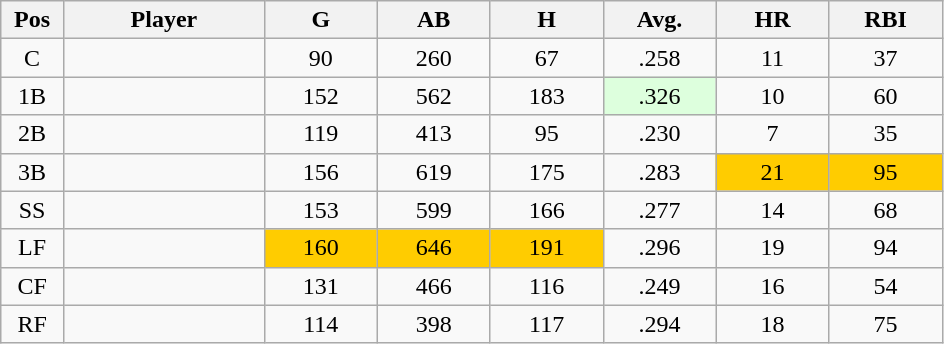<table class="wikitable sortable">
<tr>
<th bgcolor="#DDDDFF" width="5%">Pos</th>
<th bgcolor="#DDDDFF" width="16%">Player</th>
<th bgcolor="#DDDDFF" width="9%">G</th>
<th bgcolor="#DDDDFF" width="9%">AB</th>
<th bgcolor="#DDDDFF" width="9%">H</th>
<th bgcolor="#DDDDFF" width="9%">Avg.</th>
<th bgcolor="#DDDDFF" width="9%">HR</th>
<th bgcolor="#DDDDFF" width="9%">RBI</th>
</tr>
<tr align="center">
<td>C</td>
<td></td>
<td>90</td>
<td>260</td>
<td>67</td>
<td>.258</td>
<td>11</td>
<td>37</td>
</tr>
<tr align="center">
<td>1B</td>
<td></td>
<td>152</td>
<td>562</td>
<td>183</td>
<td bgcolor="DDFFDD">.326</td>
<td>10</td>
<td>60</td>
</tr>
<tr align="center">
<td>2B</td>
<td></td>
<td>119</td>
<td>413</td>
<td>95</td>
<td>.230</td>
<td>7</td>
<td>35</td>
</tr>
<tr align="center">
<td>3B</td>
<td></td>
<td>156</td>
<td>619</td>
<td>175</td>
<td>.283</td>
<td bgcolor="FFCC00">21</td>
<td bgcolor="FFCC00">95</td>
</tr>
<tr align="center">
<td>SS</td>
<td></td>
<td>153</td>
<td>599</td>
<td>166</td>
<td>.277</td>
<td>14</td>
<td>68</td>
</tr>
<tr align="center">
<td>LF</td>
<td></td>
<td bgcolor="FFCC00">160</td>
<td bgcolor="FFCC00">646</td>
<td bgcolor="FFCC00">191</td>
<td>.296</td>
<td>19</td>
<td>94</td>
</tr>
<tr align="center">
<td>CF</td>
<td></td>
<td>131</td>
<td>466</td>
<td>116</td>
<td>.249</td>
<td>16</td>
<td>54</td>
</tr>
<tr align="center">
<td>RF</td>
<td></td>
<td>114</td>
<td>398</td>
<td>117</td>
<td>.294</td>
<td>18</td>
<td>75</td>
</tr>
</table>
